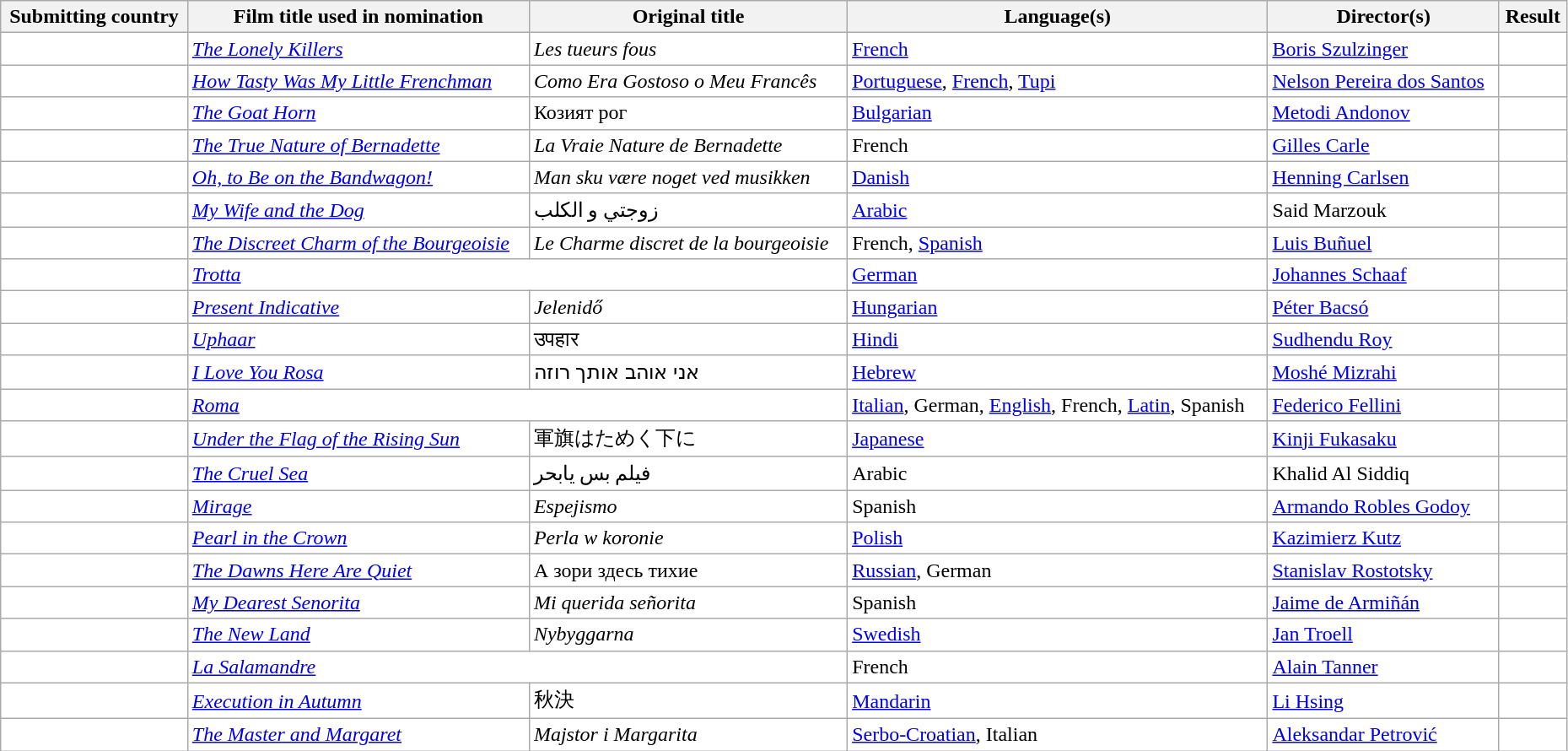<table class="wikitable sortable" width="98%" style="background:#ffffff;">
<tr>
<th>Submitting country</th>
<th>Film title used in nomination</th>
<th>Original title</th>
<th>Language(s)</th>
<th>Director(s)</th>
<th>Result</th>
</tr>
<tr>
<td></td>
<td><em><a href='#'>The Lonely Killers</a></em></td>
<td><em>Les tueurs fous</em></td>
<td><a href='#'>French</a></td>
<td><a href='#'>Boris Szulzinger</a></td>
<td></td>
</tr>
<tr>
<td></td>
<td><em><a href='#'>How Tasty Was My Little Frenchman</a></em></td>
<td><em>Como Era Gostoso o Meu Francês</em></td>
<td><a href='#'>Portuguese</a>, <a href='#'>French</a>, <a href='#'>Tupi</a></td>
<td><a href='#'>Nelson Pereira dos Santos</a></td>
<td></td>
</tr>
<tr>
<td></td>
<td><em><a href='#'>The Goat Horn</a></em></td>
<td>Козият рог</td>
<td><a href='#'>Bulgarian</a></td>
<td><a href='#'>Metodi Andonov</a></td>
<td></td>
</tr>
<tr>
<td></td>
<td><em><a href='#'>The True Nature of Bernadette</a></em></td>
<td><em>La Vraie Nature de Bernadette</em></td>
<td>French</td>
<td><a href='#'>Gilles Carle</a></td>
<td></td>
</tr>
<tr>
<td></td>
<td><em><a href='#'>Oh, to Be on the Bandwagon!</a></em></td>
<td><em>Man sku være noget ved musikken</em></td>
<td><a href='#'>Danish</a></td>
<td><a href='#'>Henning Carlsen</a></td>
<td></td>
</tr>
<tr>
<td></td>
<td><em><a href='#'>My Wife and the Dog</a></em></td>
<td>زوجتي و الكلب</td>
<td><a href='#'>Arabic</a></td>
<td>Said Marzouk</td>
<td></td>
</tr>
<tr>
<td></td>
<td><em><a href='#'>The Discreet Charm of the Bourgeoisie</a></em></td>
<td><em>Le Charme discret de la bourgeoisie</em></td>
<td>French, <a href='#'>Spanish</a></td>
<td><a href='#'>Luis Buñuel</a></td>
<td></td>
</tr>
<tr>
<td></td>
<td colspan="2"><em><a href='#'>Trotta</a></em></td>
<td><a href='#'>German</a></td>
<td><a href='#'>Johannes Schaaf</a></td>
<td></td>
</tr>
<tr>
<td></td>
<td><em><a href='#'>Present Indicative</a></em></td>
<td><em>Jelenidő</em></td>
<td><a href='#'>Hungarian</a></td>
<td><a href='#'>Péter Bacsó</a></td>
<td></td>
</tr>
<tr>
<td></td>
<td><em><a href='#'>Uphaar</a></em></td>
<td>उपहार</td>
<td><a href='#'>Hindi</a></td>
<td><a href='#'>Sudhendu Roy</a></td>
<td></td>
</tr>
<tr>
<td></td>
<td><em><a href='#'>I Love You Rosa</a></em></td>
<td>אני אוהב אותך רוזה</td>
<td><a href='#'>Hebrew</a></td>
<td><a href='#'>Moshé Mizrahi</a></td>
<td></td>
</tr>
<tr>
<td></td>
<td colspan="2"><em><a href='#'>Roma</a></em></td>
<td><a href='#'>Italian</a>, German, <a href='#'>English</a>, French, <a href='#'>Latin</a>, Spanish</td>
<td><a href='#'>Federico Fellini</a></td>
<td></td>
</tr>
<tr>
<td></td>
<td><em><a href='#'>Under the Flag of the Rising Sun</a></em></td>
<td>軍旗はためく下に</td>
<td><a href='#'>Japanese</a></td>
<td><a href='#'>Kinji Fukasaku</a></td>
<td></td>
</tr>
<tr>
<td></td>
<td><em><a href='#'>The Cruel Sea</a></em></td>
<td>فيلم بس يابحر</td>
<td>Arabic</td>
<td>Khalid Al Siddiq</td>
<td></td>
</tr>
<tr>
<td></td>
<td><em><a href='#'>Mirage</a></em></td>
<td><em>Espejismo</em></td>
<td>Spanish</td>
<td><a href='#'>Armando Robles Godoy</a></td>
<td></td>
</tr>
<tr>
<td></td>
<td><em><a href='#'>Pearl in the Crown</a></em></td>
<td><em>Perla w koronie</em></td>
<td><a href='#'>Polish</a></td>
<td><a href='#'>Kazimierz Kutz</a></td>
<td></td>
</tr>
<tr>
<td></td>
<td><em><a href='#'>The Dawns Here Are Quiet</a></em></td>
<td>А зори здесь тихие</td>
<td><a href='#'>Russian</a>, German</td>
<td><a href='#'>Stanislav Rostotsky</a></td>
<td></td>
</tr>
<tr>
<td></td>
<td><em><a href='#'>My Dearest Senorita</a></em></td>
<td><em>Mi querida señorita</em></td>
<td>Spanish</td>
<td><a href='#'>Jaime de Armiñán</a></td>
<td></td>
</tr>
<tr>
<td></td>
<td><em><a href='#'>The New Land</a></em></td>
<td><em>Nybyggarna</em></td>
<td><a href='#'>Swedish</a></td>
<td><a href='#'>Jan Troell</a></td>
<td></td>
</tr>
<tr>
<td></td>
<td colspan="2"><em><a href='#'>La Salamandre</a></em></td>
<td>French</td>
<td><a href='#'>Alain Tanner</a></td>
<td></td>
</tr>
<tr>
<td></td>
<td><em><a href='#'>Execution in Autumn</a></em></td>
<td>秋決</td>
<td><a href='#'>Mandarin</a></td>
<td><a href='#'>Li Hsing</a></td>
<td></td>
</tr>
<tr>
<td></td>
<td><em><a href='#'>The Master and Margaret</a></em></td>
<td><em>Majstor i Margarita</em></td>
<td><a href='#'>Serbo-Croatian</a>, Italian</td>
<td><a href='#'>Aleksandar Petrović</a></td>
<td></td>
</tr>
</table>
